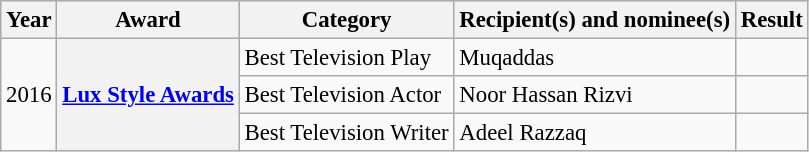<table class="wikitable plainrowheaders sortable" style="font-size: 95%;">
<tr>
<th scope="col">Year</th>
<th scope="col">Award</th>
<th scope="col">Category</th>
<th scope="col">Recipient(s) and nominee(s)</th>
<th scope="col">Result</th>
</tr>
<tr>
<td rowspan=3>2016</td>
<th scope="row" rowspan="3"><a href='#'>Lux Style Awards</a></th>
<td>Best Television Play</td>
<td>Muqaddas</td>
<td></td>
</tr>
<tr>
<td>Best Television Actor</td>
<td>Noor Hassan Rizvi</td>
<td></td>
</tr>
<tr>
<td>Best Television Writer</td>
<td>Adeel Razzaq</td>
<td></td>
</tr>
</table>
